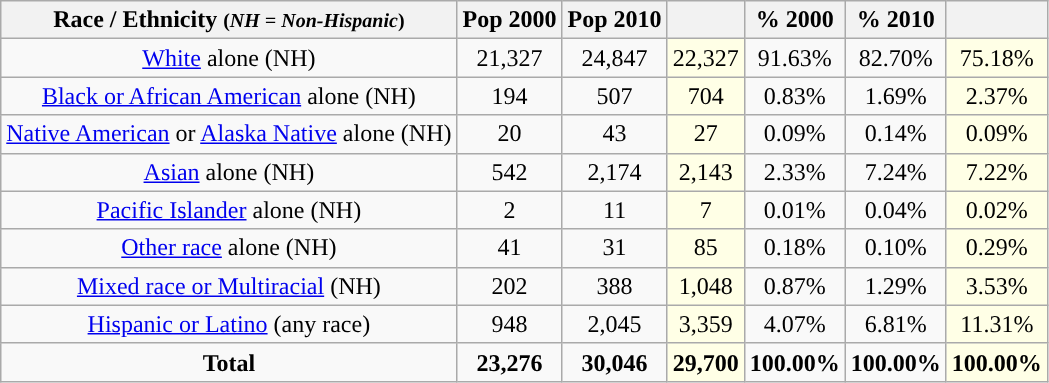<table class="wikitable" style="text-align:center;">
<tr>
<th>Race / Ethnicity <small>(<em>NH = Non-Hispanic</em>)</small></th>
<th>Pop 2000</th>
<th>Pop 2010</th>
<th></th>
<th>% 2000</th>
<th>% 2010</th>
<th></th>
</tr>
<tr>
<td><a href='#'>White</a> alone (NH)</td>
<td>21,327</td>
<td>24,847</td>
<td style='background: #ffffe6;'>22,327</td>
<td>91.63%</td>
<td>82.70%</td>
<td style='background: #ffffe6;'>75.18%</td>
</tr>
<tr>
<td><a href='#'>Black or African American</a> alone (NH)</td>
<td>194</td>
<td>507</td>
<td style='background: #ffffe6;'>704</td>
<td>0.83%</td>
<td>1.69%</td>
<td style='background: #ffffe6;'>2.37%</td>
</tr>
<tr>
<td><a href='#'>Native American</a> or <a href='#'>Alaska Native</a> alone (NH)</td>
<td>20</td>
<td>43</td>
<td style='background: #ffffe6;'>27</td>
<td>0.09%</td>
<td>0.14%</td>
<td style='background: #ffffe6;'>0.09%</td>
</tr>
<tr>
<td><a href='#'>Asian</a> alone (NH)</td>
<td>542</td>
<td>2,174</td>
<td style='background: #ffffe6;'>2,143</td>
<td>2.33%</td>
<td>7.24%</td>
<td style='background: #ffffe6;'>7.22%</td>
</tr>
<tr>
<td><a href='#'>Pacific Islander</a> alone (NH)</td>
<td>2</td>
<td>11</td>
<td style='background: #ffffe6;'>7</td>
<td>0.01%</td>
<td>0.04%</td>
<td style='background: #ffffe6;'>0.02%</td>
</tr>
<tr>
<td><a href='#'>Other race</a> alone (NH)</td>
<td>41</td>
<td>31</td>
<td style='background: #ffffe6;'>85</td>
<td>0.18%</td>
<td>0.10%</td>
<td style='background: #ffffe6;'>0.29%</td>
</tr>
<tr>
<td><a href='#'>Mixed race or Multiracial</a> (NH)</td>
<td>202</td>
<td>388</td>
<td style='background: #ffffe6;'>1,048</td>
<td>0.87%</td>
<td>1.29%</td>
<td style='background: #ffffe6;'>3.53%</td>
</tr>
<tr>
<td><a href='#'>Hispanic or Latino</a> (any race)</td>
<td>948</td>
<td>2,045</td>
<td style='background: #ffffe6;'>3,359</td>
<td>4.07%</td>
<td>6.81%</td>
<td style='background: #ffffe6;'>11.31%</td>
</tr>
<tr>
<td><strong>Total</strong></td>
<td><strong>23,276</strong></td>
<td><strong>30,046</strong></td>
<td style='background: #ffffe6;'><strong>29,700</strong></td>
<td><strong>100.00%</strong></td>
<td><strong>100.00%</strong></td>
<td style='background: #ffffe6;'><strong>100.00%</strong></td>
</tr>
</table>
